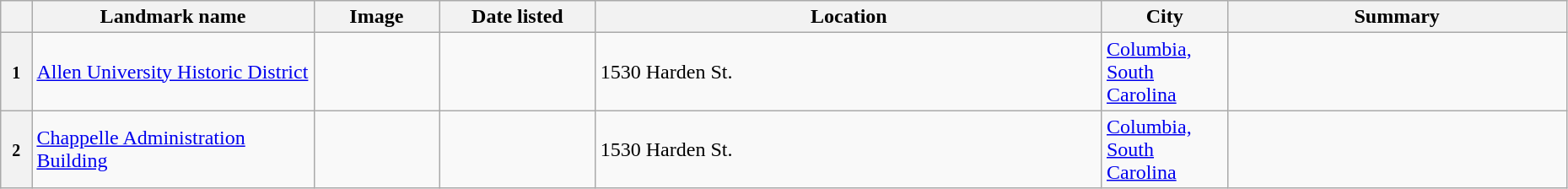<table class="wikitable sortable" style="width:98%">
<tr>
<th width = 2% ></th>
<th width = 18% ><strong>Landmark name</strong></th>
<th width = 8% class="unsortable" ><strong>Image</strong></th>
<th width = 10% ><strong>Date listed</strong></th>
<th><strong>Location</strong></th>
<th width = 8% ><strong>City</strong></th>
<th class="unsortable" ><strong>Summary</strong></th>
</tr>
<tr>
<th><small>1</small></th>
<td><a href='#'>Allen University Historic District</a></td>
<td></td>
<td></td>
<td>1530 Harden St.<br><small></small></td>
<td><a href='#'>Columbia, South Carolina</a></td>
<td></td>
</tr>
<tr>
<th><small>2</small></th>
<td><a href='#'>Chappelle Administration Building</a></td>
<td></td>
<td></td>
<td>1530 Harden St.<br><small></small></td>
<td><a href='#'>Columbia, South Carolina</a></td>
<td></td>
</tr>
</table>
